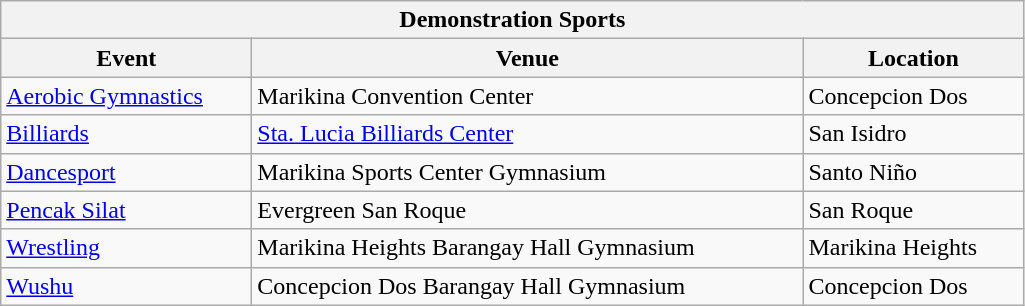<table class="wikitable sortable">
<tr>
<th colspan=5>Demonstration Sports</th>
</tr>
<tr>
<th style="width:160px;">Event</th>
<th style="width:360px;">Venue</th>
<th style="width:140px;">Location</th>
</tr>
<tr>
<td> <a href='#'>Aerobic Gymnastics</a></td>
<td>Marikina Convention Center</td>
<td>Concepcion Dos</td>
</tr>
<tr>
<td> <a href='#'>Billiards</a></td>
<td><a href='#'>Sta. Lucia Billiards Center</a></td>
<td>San Isidro</td>
</tr>
<tr>
<td> <a href='#'>Dancesport</a></td>
<td>Marikina Sports Center Gymnasium</td>
<td>Santo Niño</td>
</tr>
<tr>
<td> <a href='#'>Pencak Silat</a></td>
<td>Evergreen San Roque</td>
<td>San Roque</td>
</tr>
<tr>
<td> <a href='#'>Wrestling</a></td>
<td>Marikina Heights Barangay Hall Gymnasium</td>
<td>Marikina Heights</td>
</tr>
<tr>
<td> <a href='#'>Wushu</a></td>
<td>Concepcion Dos Barangay Hall Gymnasium</td>
<td>Concepcion Dos</td>
</tr>
</table>
